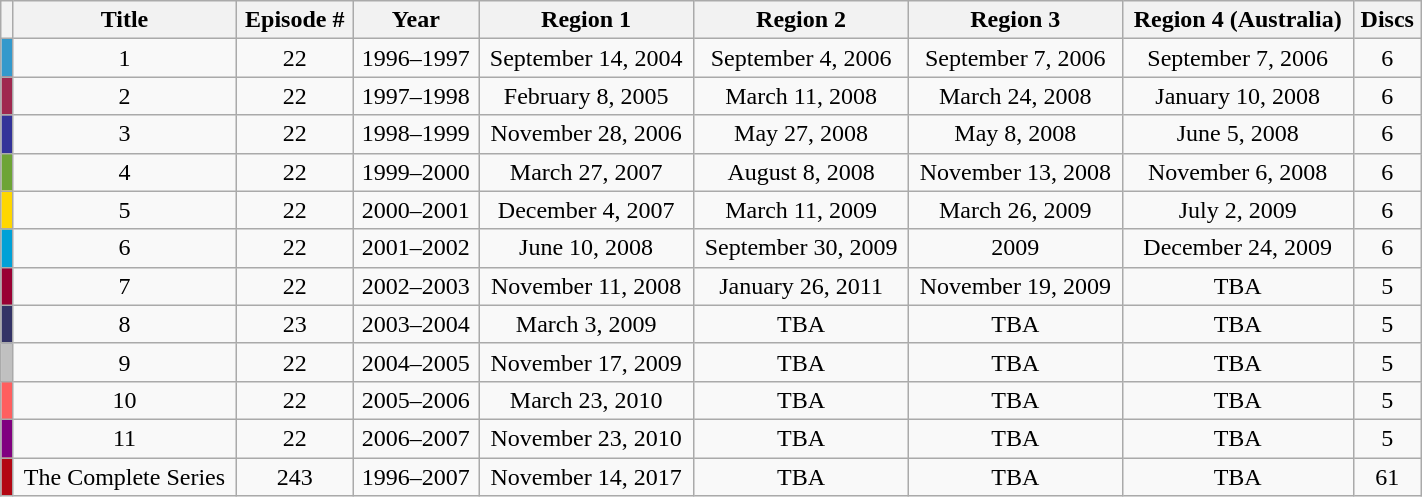<table class="wikitable" width=75%>
<tr>
<th></th>
<th>Title</th>
<th>Episode #</th>
<th>Year</th>
<th>Region 1</th>
<th>Region 2</th>
<th>Region 3</th>
<th>Region 4 (Australia)</th>
<th>Discs</th>
</tr>
<tr>
<td bgcolor="#3399CC" height="10px"></td>
<td align="center">1</td>
<td align="center">22</td>
<td align="center">1996–1997</td>
<td align="center">September 14, 2004</td>
<td align="center">September 4, 2006</td>
<td align="center">September 7, 2006</td>
<td align="center">September 7, 2006</td>
<td align="center">6</td>
</tr>
<tr>
<td bgcolor="#9F284F" height="10px"></td>
<td align="center">2</td>
<td align="center">22</td>
<td align="center">1997–1998</td>
<td align="center">February 8, 2005</td>
<td align="center">March 11, 2008</td>
<td align="center">March 24, 2008</td>
<td align="center">January 10, 2008</td>
<td align="center">6</td>
</tr>
<tr>
<td bgcolor="#333399" height="10px"></td>
<td align="center">3</td>
<td align="center">22</td>
<td align="center">1998–1999</td>
<td align="center">November 28, 2006</td>
<td align="center">May 27, 2008</td>
<td align="center">May 8, 2008</td>
<td align="center">June 5, 2008</td>
<td align="center">6</td>
</tr>
<tr>
<td bgcolor="#6DA436" height="10px"></td>
<td align="center">4</td>
<td align="center">22</td>
<td align="center">1999–2000</td>
<td align="center">March 27, 2007</td>
<td align="center">August 8, 2008</td>
<td align="center">November 13, 2008</td>
<td align="center">November 6, 2008</td>
<td align="center">6</td>
</tr>
<tr>
<td bgcolor="gold" height="10px"></td>
<td align="center">5</td>
<td align="center">22</td>
<td align="center">2000–2001</td>
<td align="center">December 4, 2007</td>
<td align="center">March 11, 2009</td>
<td align="center">March 26, 2009</td>
<td align="center">July 2, 2009</td>
<td align="center">6</td>
</tr>
<tr>
<td bgcolor="#00A1D7" height="10px"></td>
<td align="center">6</td>
<td align="center">22</td>
<td align="center">2001–2002</td>
<td align="center">June 10, 2008</td>
<td align="center">September 30, 2009</td>
<td align="center">2009</td>
<td align="center">December 24, 2009</td>
<td align="center">6</td>
</tr>
<tr>
<td bgcolor="#990033" height="10px"></td>
<td align="center">7</td>
<td align="center">22</td>
<td align="center">2002–2003</td>
<td align="center">November 11, 2008</td>
<td align="center">January 26, 2011</td>
<td align="center">November 19, 2009</td>
<td align="center">TBA</td>
<td align="center">5</td>
</tr>
<tr>
<td bgcolor="#333366" height="10px"></td>
<td align="center">8</td>
<td align="center">23</td>
<td align="center">2003–2004</td>
<td align="center">March 3, 2009</td>
<td align="center">TBA</td>
<td align="center">TBA</td>
<td align="center">TBA</td>
<td align="center">5</td>
</tr>
<tr>
<td bgcolor="#C0C0C0" height="10px"></td>
<td align="center">9</td>
<td align="center">22</td>
<td align="center">2004–2005</td>
<td align="center">November 17, 2009</td>
<td align="center">TBA</td>
<td align="center">TBA</td>
<td align="center">TBA</td>
<td align="center">5</td>
</tr>
<tr>
<td bgcolor="#FF5F5F" height="10px"></td>
<td align="center">10</td>
<td align="center">22</td>
<td align="center">2005–2006</td>
<td align="center">March 23, 2010</td>
<td align="center">TBA</td>
<td align="center">TBA</td>
<td align="center">TBA</td>
<td align="center">5</td>
</tr>
<tr>
<td bgcolor="#800080" height="10px"></td>
<td align="center">11</td>
<td align="center">22</td>
<td align="center">2006–2007</td>
<td align="center">November 23, 2010</td>
<td align="center">TBA</td>
<td align="center">TBA</td>
<td align="center">TBA</td>
<td align="center">5</td>
</tr>
<tr>
<td bgcolor="B30713" height="10px"></td>
<td align="center">The Complete Series</td>
<td align="center">243</td>
<td align="center">1996–2007</td>
<td align="center">November 14, 2017</td>
<td align="center">TBA</td>
<td align="center">TBA</td>
<td align="center">TBA</td>
<td align="center">61</td>
</tr>
</table>
